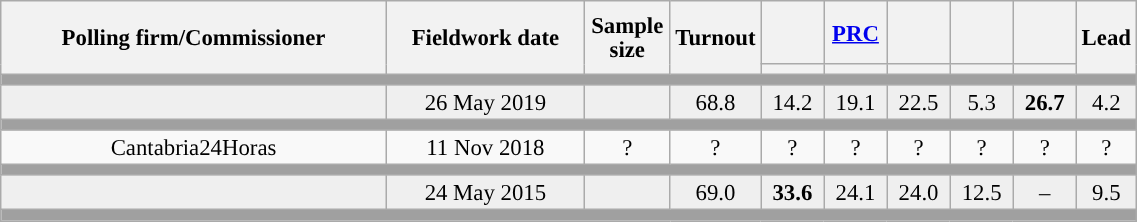<table class="wikitable collapsible collapsed" style="text-align:center; font-size:95%; line-height:16px;">
<tr style="height:42px;">
<th style="width:250px;" rowspan="2">Polling firm/Commissioner</th>
<th style="width:125px;" rowspan="2">Fieldwork date</th>
<th style="width:50px;" rowspan="2">Sample size</th>
<th style="width:45px;" rowspan="2">Turnout</th>
<th style="width:35px;"></th>
<th style="width:35px;"><a href='#'>PRC</a></th>
<th style="width:35px;"></th>
<th style="width:35px;"></th>
<th style="width:35px;"></th>
<th style="width:30px;" rowspan="2">Lead</th>
</tr>
<tr>
<th style="color:inherit;background:"></th>
<th style="color:inherit;background:"></th>
<th style="color:inherit;background:"></th>
<th style="color:inherit;background:"></th>
<th style="color:inherit;background:"></th>
</tr>
<tr>
<td colspan="10" style="background:#A0A0A0"></td>
</tr>
<tr style="background:#EFEFEF;">
<td><strong></strong></td>
<td>26 May 2019</td>
<td></td>
<td>68.8</td>
<td>14.2<br></td>
<td>19.1<br></td>
<td>22.5<br></td>
<td>5.3<br></td>
<td><strong>26.7</strong><br></td>
<td style="background:">4.2</td>
</tr>
<tr>
<td colspan="10" style="background:#A0A0A0"></td>
</tr>
<tr>
<td>Cantabria24Horas</td>
<td>11 Nov 2018</td>
<td>?</td>
<td>?</td>
<td>?<br></td>
<td>?<br></td>
<td>?<br></td>
<td>?<br></td>
<td>?<br></td>
<td style="background:">?</td>
</tr>
<tr>
<td colspan="10" style="background:#A0A0A0"></td>
</tr>
<tr style="background:#EFEFEF;">
<td><strong></strong></td>
<td>24 May 2015</td>
<td></td>
<td>69.0</td>
<td><strong>33.6</strong><br></td>
<td>24.1<br></td>
<td>24.0<br></td>
<td>12.5<br></td>
<td>–</td>
<td style="background:">9.5</td>
</tr>
<tr>
<td colspan="10" style="background:#A0A0A0"></td>
</tr>
</table>
